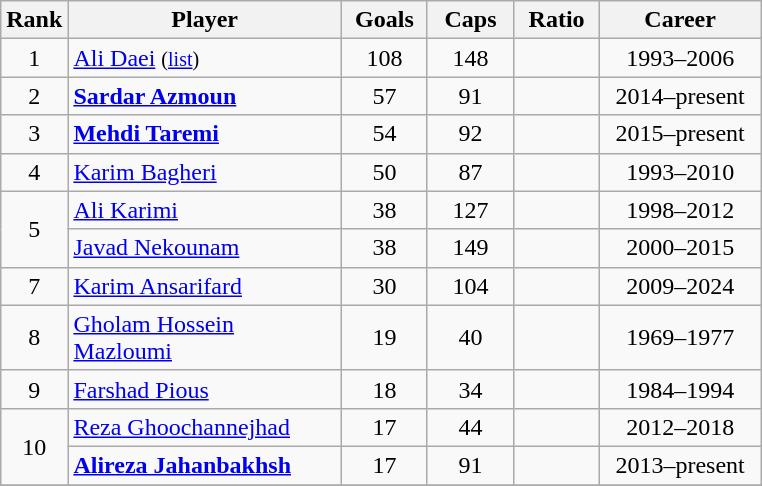<table class="wikitable sortable" style="text-align:center;">
<tr>
<th width=30px>Rank</th>
<th style="width:175px;">Player</th>
<th width=50px>Goals</th>
<th width=50px>Caps</th>
<th width=50px>Ratio</th>
<th style="width:100px;">Career</th>
</tr>
<tr>
<td>1</td>
<td align="left"><a href='#'>Ali Daei</a> <small>(<a href='#'>list</a>)</small></td>
<td>108</td>
<td>148</td>
<td></td>
<td>1993–2006</td>
</tr>
<tr>
<td>2</td>
<td align="left"><strong><a href='#'>Sardar Azmoun</a></strong></td>
<td>57</td>
<td>91</td>
<td></td>
<td>2014–present</td>
</tr>
<tr>
<td>3</td>
<td style="text-align:left;"><strong><a href='#'>Mehdi Taremi</a></strong></td>
<td>54</td>
<td>92</td>
<td></td>
<td>2015–present</td>
</tr>
<tr>
<td>4</td>
<td align="left"><a href='#'>Karim Bagheri</a></td>
<td>50</td>
<td>87</td>
<td></td>
<td>1993–2010</td>
</tr>
<tr>
<td rowspan="2">5</td>
<td align="left"><a href='#'>Ali Karimi</a></td>
<td>38</td>
<td>127</td>
<td></td>
<td>1998–2012</td>
</tr>
<tr>
<td align="left"><a href='#'>Javad Nekounam</a></td>
<td>38</td>
<td>149</td>
<td></td>
<td>2000–2015</td>
</tr>
<tr>
<td>7</td>
<td align="left"><a href='#'>Karim Ansarifard</a></td>
<td>30</td>
<td>104</td>
<td></td>
<td>2009–2024</td>
</tr>
<tr>
<td>8</td>
<td align="left"><a href='#'>Gholam Hossein Mazloumi</a></td>
<td>19</td>
<td>40</td>
<td></td>
<td>1969–1977</td>
</tr>
<tr>
<td>9</td>
<td style="text-align:left;"><a href='#'>Farshad Pious</a></td>
<td>18</td>
<td>34</td>
<td></td>
<td>1984–1994</td>
</tr>
<tr>
<td rowspan=2>10</td>
<td style="text-align:left;"><a href='#'>Reza Ghoochannejhad</a></td>
<td>17</td>
<td>44</td>
<td></td>
<td>2012–2018</td>
</tr>
<tr>
<td style="text-align:left;"><strong><a href='#'>Alireza Jahanbakhsh</a></strong></td>
<td>17</td>
<td>91</td>
<td></td>
<td>2013–present</td>
</tr>
<tr>
</tr>
</table>
